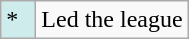<table class="wikitable">
<tr>
<td style="background:#CFECEC; width:1em">*</td>
<td>Led the league</td>
</tr>
</table>
